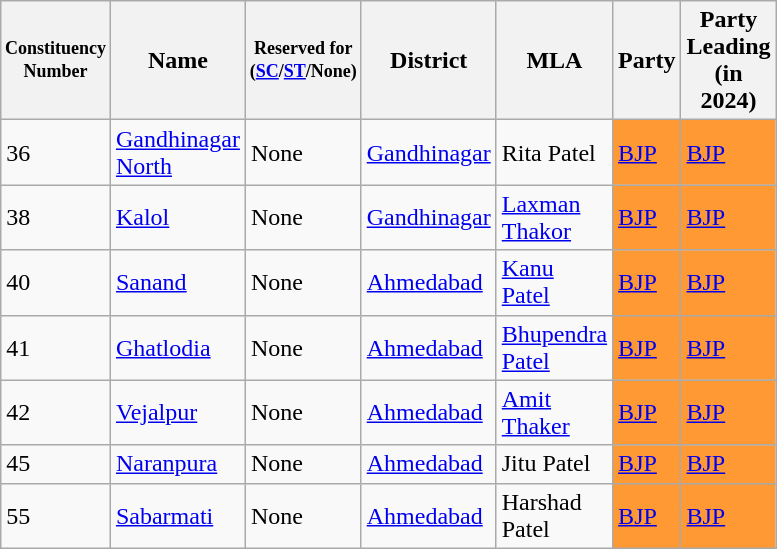<table class="wikitable"  width="500px">
<tr>
<th width="50px" style="font-size:75%">Constituency Number</th>
<th width="200px">Name</th>
<th width="100px" style="font-size:75%">Reserved for (<a href='#'>SC</a>/<a href='#'>ST</a>/None)</th>
<th width="100px">District</th>
<th>MLA</th>
<th>Party</th>
<th width="150px">Party Leading<br>(in 2024)</th>
</tr>
<tr>
<td>36</td>
<td><a href='#'>Gandhinagar North</a></td>
<td>None</td>
<td><a href='#'>Gandhinagar</a></td>
<td>Rita Patel</td>
<td bgcolor=#FF9933><a href='#'>BJP</a></td>
<td bgcolor=#FF9933><a href='#'>BJP</a></td>
</tr>
<tr>
<td>38</td>
<td><a href='#'>Kalol</a></td>
<td>None</td>
<td><a href='#'>Gandhinagar</a></td>
<td><a href='#'>Laxman Thakor</a></td>
<td bgcolor=#FF9933><a href='#'>BJP</a></td>
<td bgcolor=#FF9933><a href='#'>BJP</a></td>
</tr>
<tr>
<td>40</td>
<td><a href='#'>Sanand</a></td>
<td>None</td>
<td><a href='#'>Ahmedabad</a></td>
<td><a href='#'>Kanu Patel</a></td>
<td bgcolor=#FF9933><a href='#'>BJP</a></td>
<td bgcolor=#FF9933><a href='#'>BJP</a></td>
</tr>
<tr>
<td>41</td>
<td><a href='#'>Ghatlodia</a></td>
<td>None</td>
<td><a href='#'>Ahmedabad</a></td>
<td><a href='#'>Bhupendra Patel</a></td>
<td bgcolor=#FF9933><a href='#'>BJP</a></td>
<td bgcolor=#FF9933><a href='#'>BJP</a></td>
</tr>
<tr>
<td>42</td>
<td><a href='#'>Vejalpur</a></td>
<td>None</td>
<td><a href='#'>Ahmedabad</a></td>
<td><a href='#'>Amit Thaker</a></td>
<td bgcolor=#FF9933><a href='#'>BJP</a></td>
<td bgcolor=#FF9933><a href='#'>BJP</a></td>
</tr>
<tr>
<td>45</td>
<td><a href='#'>Naranpura</a></td>
<td>None</td>
<td><a href='#'>Ahmedabad</a></td>
<td>Jitu Patel</td>
<td bgcolor=#FF9933><a href='#'>BJP</a></td>
<td bgcolor=#FF9933><a href='#'>BJP</a></td>
</tr>
<tr>
<td>55</td>
<td><a href='#'>Sabarmati</a></td>
<td>None</td>
<td><a href='#'>Ahmedabad</a></td>
<td>Harshad Patel</td>
<td bgcolor=#FF9933><a href='#'>BJP</a></td>
<td bgcolor=#FF9933><a href='#'>BJP</a></td>
</tr>
</table>
